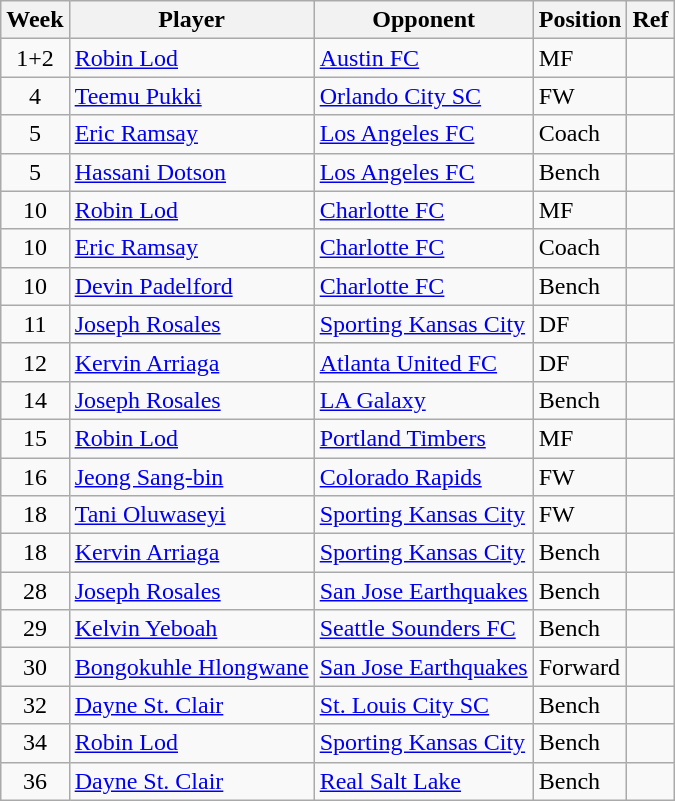<table class=wikitable>
<tr>
<th>Week</th>
<th>Player</th>
<th>Opponent</th>
<th>Position</th>
<th>Ref</th>
</tr>
<tr>
<td align=center>1+2</td>
<td> <a href='#'>Robin Lod</a></td>
<td><a href='#'>Austin FC</a></td>
<td>MF</td>
<td></td>
</tr>
<tr>
<td align=center>4</td>
<td> <a href='#'>Teemu Pukki</a></td>
<td><a href='#'>Orlando City SC</a></td>
<td>FW</td>
<td></td>
</tr>
<tr>
<td align=center>5</td>
<td> <a href='#'>Eric Ramsay</a></td>
<td><a href='#'>Los Angeles FC</a></td>
<td>Coach</td>
<td></td>
</tr>
<tr>
<td align=center>5</td>
<td> <a href='#'>Hassani Dotson</a></td>
<td><a href='#'>Los Angeles FC</a></td>
<td>Bench</td>
<td></td>
</tr>
<tr>
<td align=center>10</td>
<td> <a href='#'>Robin Lod</a></td>
<td><a href='#'>Charlotte FC</a></td>
<td>MF</td>
<td></td>
</tr>
<tr>
<td align=center>10</td>
<td> <a href='#'>Eric Ramsay</a></td>
<td><a href='#'>Charlotte FC</a></td>
<td>Coach</td>
<td></td>
</tr>
<tr>
<td align=center>10</td>
<td> <a href='#'>Devin Padelford</a></td>
<td><a href='#'>Charlotte FC</a></td>
<td>Bench</td>
<td></td>
</tr>
<tr>
<td align=center>11</td>
<td> <a href='#'>Joseph Rosales</a></td>
<td><a href='#'>Sporting Kansas City</a></td>
<td>DF</td>
<td></td>
</tr>
<tr>
<td align=center>12</td>
<td> <a href='#'>Kervin Arriaga</a></td>
<td><a href='#'>Atlanta United FC</a></td>
<td>DF</td>
<td></td>
</tr>
<tr>
<td align=center>14</td>
<td> <a href='#'>Joseph Rosales</a></td>
<td><a href='#'>LA Galaxy</a></td>
<td>Bench</td>
<td></td>
</tr>
<tr>
<td align=center>15</td>
<td> <a href='#'>Robin Lod</a></td>
<td><a href='#'>Portland Timbers</a></td>
<td>MF</td>
<td></td>
</tr>
<tr>
<td align=center>16</td>
<td> <a href='#'>Jeong Sang-bin</a></td>
<td><a href='#'>Colorado Rapids</a></td>
<td>FW</td>
<td></td>
</tr>
<tr>
<td align=center>18</td>
<td> <a href='#'>Tani Oluwaseyi</a></td>
<td><a href='#'>Sporting Kansas City</a></td>
<td>FW</td>
<td></td>
</tr>
<tr>
<td align=center>18</td>
<td> <a href='#'>Kervin Arriaga</a></td>
<td><a href='#'>Sporting Kansas City</a></td>
<td>Bench</td>
<td></td>
</tr>
<tr>
<td align=center>28</td>
<td> <a href='#'>Joseph Rosales</a></td>
<td><a href='#'>San Jose Earthquakes</a></td>
<td>Bench</td>
<td></td>
</tr>
<tr>
<td align=center>29</td>
<td> <a href='#'>Kelvin Yeboah</a></td>
<td><a href='#'>Seattle Sounders FC</a></td>
<td>Bench</td>
<td></td>
</tr>
<tr>
<td align=center>30</td>
<td> <a href='#'>Bongokuhle Hlongwane</a></td>
<td><a href='#'>San Jose Earthquakes</a></td>
<td>Forward</td>
<td></td>
</tr>
<tr>
<td align=center>32</td>
<td> <a href='#'>Dayne St. Clair</a></td>
<td><a href='#'>St. Louis City SC</a></td>
<td>Bench</td>
<td></td>
</tr>
<tr>
<td align=center>34</td>
<td> <a href='#'>Robin Lod</a></td>
<td><a href='#'>Sporting Kansas City</a></td>
<td>Bench</td>
<td></td>
</tr>
<tr>
<td align=center>36</td>
<td> <a href='#'>Dayne St. Clair</a></td>
<td><a href='#'>Real Salt Lake</a></td>
<td>Bench</td>
<td></td>
</tr>
</table>
